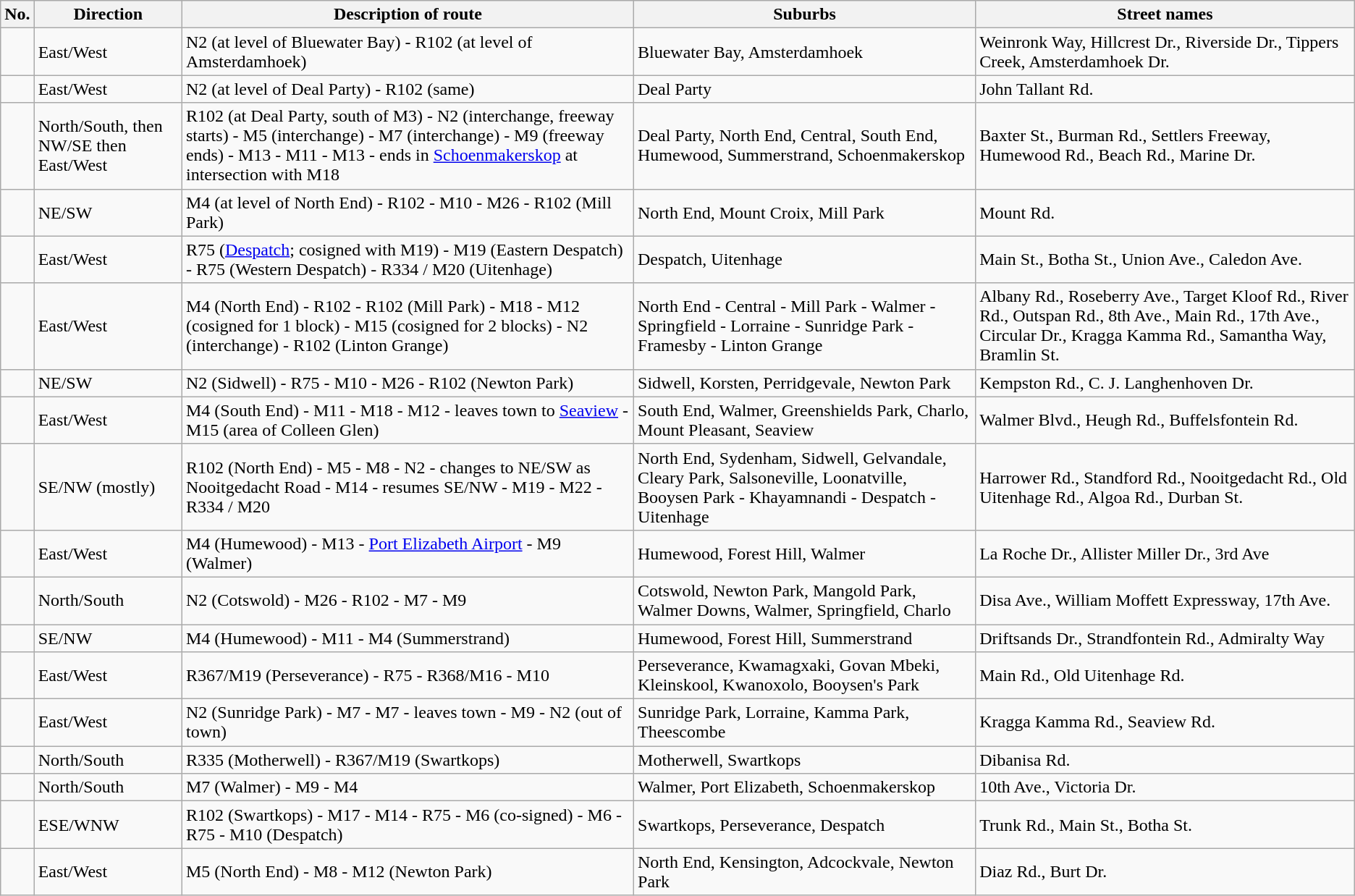<table class="wikitable">
<tr>
<th>No.</th>
<th>Direction</th>
<th>Description of route</th>
<th>Suburbs</th>
<th>Street names</th>
</tr>
<tr>
<td></td>
<td>East/West</td>
<td>N2 (at level of Bluewater Bay) - R102 (at level of Amsterdamhoek)</td>
<td>Bluewater Bay, Amsterdamhoek</td>
<td>Weinronk Way, Hillcrest Dr., Riverside Dr., Tippers Creek, Amsterdamhoek Dr.</td>
</tr>
<tr>
<td></td>
<td>East/West</td>
<td>N2 (at level of Deal Party) - R102 (same)</td>
<td>Deal Party</td>
<td>John Tallant Rd.</td>
</tr>
<tr>
<td></td>
<td>North/South, then NW/SE then East/West</td>
<td>R102 (at Deal Party, south of M3) - N2 (interchange, freeway starts) - M5 (interchange) - M7 (interchange) - M9 (freeway ends) - M13 - M11 - M13 - ends in <a href='#'>Schoenmakerskop</a> at intersection with M18</td>
<td>Deal Party, North End, Central, South End, Humewood, Summerstrand, Schoenmakerskop</td>
<td>Baxter St., Burman Rd., Settlers Freeway, Humewood Rd., Beach Rd., Marine Dr.</td>
</tr>
<tr>
<td></td>
<td>NE/SW</td>
<td>M4 (at level of North End) - R102 - M10 - M26 - R102 (Mill Park)</td>
<td>North End, Mount Croix, Mill Park</td>
<td>Mount Rd.</td>
</tr>
<tr>
<td></td>
<td>East/West</td>
<td>R75 (<a href='#'>Despatch</a>; cosigned with M19) - M19 (Eastern Despatch) - R75 (Western Despatch) -  R334 / M20 (Uitenhage)</td>
<td>Despatch, Uitenhage</td>
<td>Main St., Botha St., Union Ave., Caledon Ave.</td>
</tr>
<tr>
<td></td>
<td>East/West</td>
<td>M4 (North End) - R102 - R102 (Mill Park) - M18 - M12 (cosigned for 1 block) - M15 (cosigned for 2 blocks) - N2 (interchange) - R102 (Linton Grange)</td>
<td>North End - Central - Mill Park - Walmer - Springfield - Lorraine - Sunridge Park - Framesby - Linton Grange</td>
<td>Albany Rd., Roseberry Ave., Target Kloof Rd., River Rd., Outspan Rd., 8th Ave., Main Rd., 17th Ave., Circular Dr., Kragga Kamma Rd., Samantha Way, Bramlin St.</td>
</tr>
<tr>
<td></td>
<td>NE/SW</td>
<td>N2 (Sidwell) - R75 - M10 - M26 - R102 (Newton Park)</td>
<td>Sidwell, Korsten, Perridgevale, Newton Park</td>
<td>Kempston Rd., C. J. Langhenhoven Dr.</td>
</tr>
<tr>
<td></td>
<td>East/West</td>
<td>M4 (South End) - M11 - M18 - M12 - leaves town to <a href='#'>Seaview</a> - M15 (area of Colleen Glen)</td>
<td>South End, Walmer, Greenshields Park, Charlo, Mount Pleasant, Seaview</td>
<td>Walmer Blvd., Heugh Rd., Buffelsfontein Rd.</td>
</tr>
<tr>
<td></td>
<td>SE/NW (mostly)</td>
<td>R102 (North End) - M5 - M8 - N2 - changes to NE/SW as Nooitgedacht Road - M14 - resumes SE/NW - M19 - M22 - R334 / M20</td>
<td>North End, Sydenham, Sidwell, Gelvandale, Cleary Park, Salsoneville, Loonatville, Booysen Park - Khayamnandi - Despatch - Uitenhage</td>
<td>Harrower Rd., Standford Rd., Nooitgedacht Rd., Old Uitenhage Rd., Algoa Rd., Durban St.</td>
</tr>
<tr>
<td></td>
<td>East/West</td>
<td>M4 (Humewood) - M13 - <a href='#'>Port Elizabeth Airport</a> - M9 (Walmer)</td>
<td>Humewood, Forest Hill, Walmer</td>
<td>La Roche Dr., Allister Miller Dr., 3rd Ave</td>
</tr>
<tr>
<td></td>
<td>North/South</td>
<td>N2 (Cotswold) - M26 - R102 - M7 - M9</td>
<td>Cotswold, Newton Park, Mangold Park, Walmer Downs, Walmer, Springfield, Charlo</td>
<td>Disa Ave., William Moffett Expressway, 17th Ave.</td>
</tr>
<tr>
<td></td>
<td>SE/NW</td>
<td>M4 (Humewood) - M11 - M4 (Summerstrand)</td>
<td>Humewood, Forest Hill, Summerstrand</td>
<td>Driftsands Dr., Strandfontein Rd., Admiralty Way</td>
</tr>
<tr>
<td></td>
<td>East/West</td>
<td>R367/M19 (Perseverance) - R75 - R368/M16 - M10</td>
<td>Perseverance, Kwamagxaki, Govan Mbeki, Kleinskool, Kwanoxolo, Booysen's Park</td>
<td>Main Rd., Old Uitenhage Rd.</td>
</tr>
<tr>
<td></td>
<td>East/West</td>
<td>N2 (Sunridge Park) - M7 - M7 - leaves town - M9 - N2 (out of town)</td>
<td>Sunridge Park, Lorraine, Kamma Park, Theescombe</td>
<td>Kragga Kamma Rd., Seaview Rd.</td>
</tr>
<tr>
<td></td>
<td>North/South</td>
<td>R335 (Motherwell) - R367/M19 (Swartkops)</td>
<td>Motherwell, Swartkops</td>
<td>Dibanisa Rd.</td>
</tr>
<tr>
<td></td>
<td>North/South</td>
<td>M7 (Walmer) - M9 - M4</td>
<td>Walmer, Port Elizabeth, Schoenmakerskop</td>
<td>10th Ave., Victoria Dr.</td>
</tr>
<tr>
<td></td>
<td>ESE/WNW</td>
<td>R102 (Swartkops) - M17 - M14 - R75 - M6 (co-signed) - M6 - R75 - M10 (Despatch)</td>
<td>Swartkops, Perseverance, Despatch</td>
<td>Trunk Rd., Main St., Botha St.</td>
</tr>
<tr>
<td></td>
<td>East/West</td>
<td>M5 (North End) - M8 - M12 (Newton Park)</td>
<td>North End, Kensington, Adcockvale, Newton Park</td>
<td>Diaz Rd., Burt Dr.</td>
</tr>
</table>
